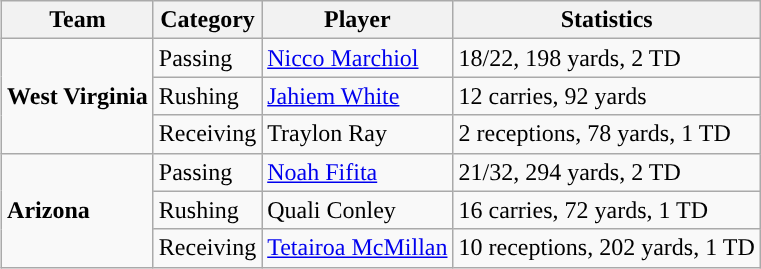<table class="wikitable" style="float: right;">
<tr>
<th>Team</th>
<th>Category</th>
<th>Player</th>
<th>Statistics</th>
</tr>
<tr>
<td rowspan=3><strong>West Virginia</strong></td>
<td>Passing</td>
<td><a href='#'>Nicco Marchiol</a></td>
<td>18/22, 198 yards, 2 TD</td>
</tr>
<tr>
<td>Rushing</td>
<td><a href='#'>Jahiem White</a></td>
<td>12 carries, 92 yards</td>
</tr>
<tr>
<td>Receiving</td>
<td>Traylon Ray</td>
<td>2 receptions, 78 yards, 1 TD</td>
</tr>
<tr>
<td rowspan=3><strong>Arizona</strong></td>
<td>Passing</td>
<td><a href='#'>Noah Fifita</a></td>
<td>21/32, 294 yards, 2 TD</td>
</tr>
<tr>
<td>Rushing</td>
<td>Quali Conley</td>
<td>16 carries, 72 yards, 1 TD</td>
</tr>
<tr>
<td>Receiving</td>
<td><a href='#'>Tetairoa McMillan</a></td>
<td>10 receptions, 202 yards, 1 TD</td>
</tr>
</table>
